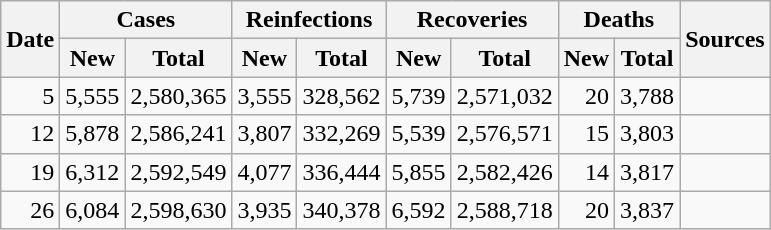<table class="wikitable sortable mw-collapsible mw-collapsed sticky-header-multi sort-under" style="text-align:right;">
<tr>
<th rowspan=2>Date</th>
<th colspan=2>Cases</th>
<th colspan=2>Reinfections</th>
<th colspan=2>Recoveries</th>
<th colspan=2>Deaths</th>
<th rowspan=2 class="unsortable">Sources</th>
</tr>
<tr>
<th>New</th>
<th>Total</th>
<th>New</th>
<th>Total</th>
<th>New</th>
<th>Total</th>
<th>New</th>
<th>Total</th>
</tr>
<tr>
<td>5</td>
<td>5,555</td>
<td>2,580,365</td>
<td>3,555</td>
<td>328,562</td>
<td>5,739</td>
<td>2,571,032</td>
<td>20</td>
<td>3,788</td>
<td></td>
</tr>
<tr>
<td>12</td>
<td>5,878</td>
<td>2,586,241</td>
<td>3,807</td>
<td>332,269</td>
<td>5,539</td>
<td>2,576,571</td>
<td>15</td>
<td>3,803</td>
<td></td>
</tr>
<tr>
<td>19</td>
<td>6,312</td>
<td>2,592,549</td>
<td>4,077</td>
<td>336,444</td>
<td>5,855</td>
<td>2,582,426</td>
<td>14</td>
<td>3,817</td>
<td></td>
</tr>
<tr>
<td>26</td>
<td>6,084</td>
<td>2,598,630</td>
<td>3,935</td>
<td>340,378</td>
<td>6,592</td>
<td>2,588,718</td>
<td>20</td>
<td>3,837</td>
<td></td>
</tr>
</table>
